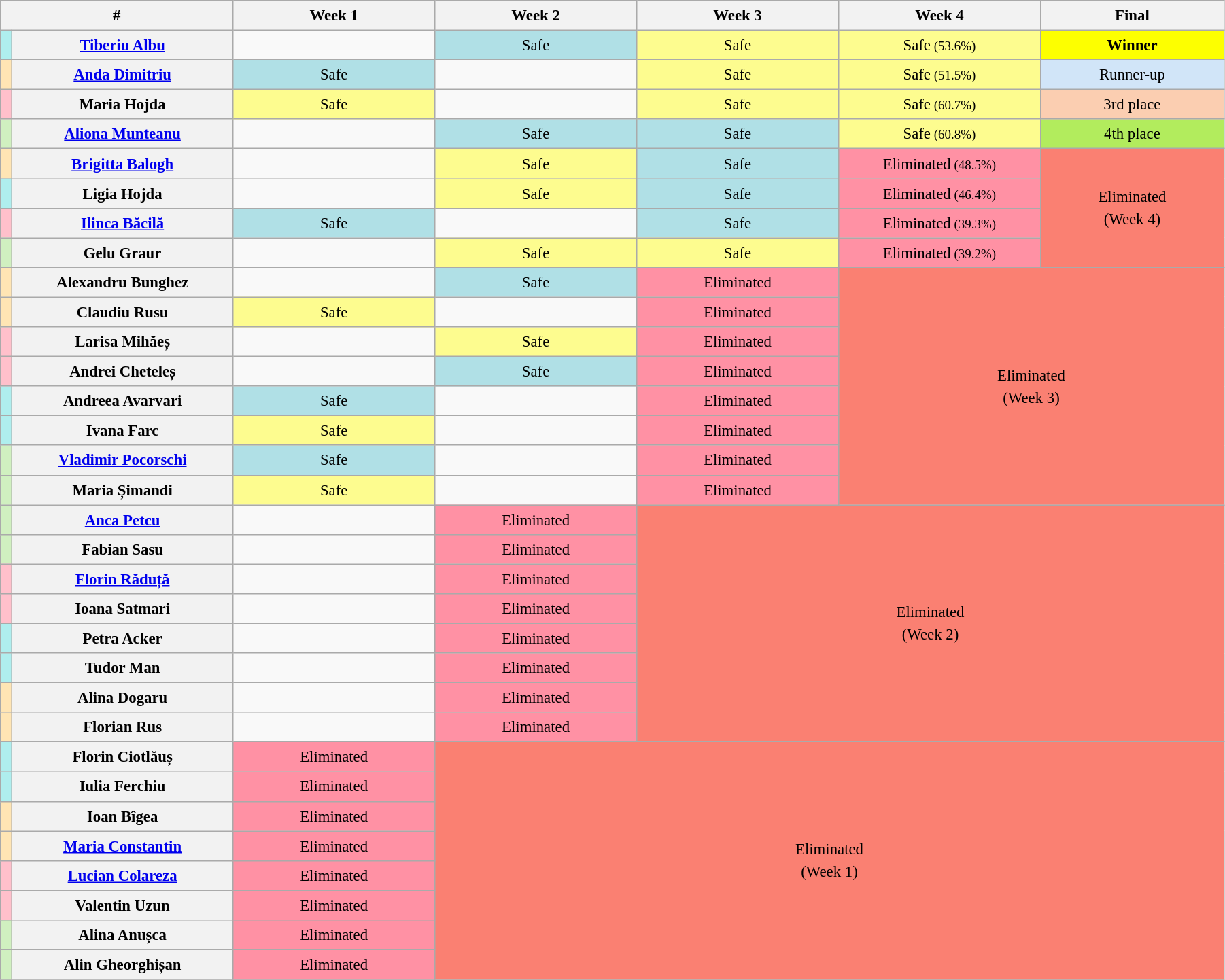<table class="wikitable" style="font-size:95%;text-align:center;line-height:1.45;width:95%">
<tr>
<th colspan="2"  style="width:19%;">#</th>
<th style="width:16.5%;">Week 1</th>
<th style="width:16.5%;">Week 2</th>
<th style="width:16.5%;">Week 3</th>
<th style="width:16.5%;">Week 4</th>
<th style="width:16.5%;">Final</th>
</tr>
<tr>
<td bgcolor="#afeeee"></td>
<th><a href='#'>Tiberiu Albu</a></th>
<td></td>
<td bgcolor="#b0e0e6">Safe</td>
<td bgcolor="#fdfc8f">Safe</td>
<td bgcolor="#fdfc8f">Safe<small> (53.6%)</small></td>
<td bgcolor="#fdff00"><strong>Winner</strong></td>
</tr>
<tr>
<td bgcolor="#ffe5b4"></td>
<th><a href='#'>Anda Dimitriu</a></th>
<td bgcolor="#b0e0e6">Safe</td>
<td></td>
<td bgcolor="#fdfc8f">Safe</td>
<td bgcolor="#fdfc8f">Safe<small> (51.5%)</small></td>
<td bgcolor="#d1e5f8">Runner-up</td>
</tr>
<tr>
<td bgcolor="#FFC0CB"></td>
<th>Maria Hojda</th>
<td bgcolor="#fdfc8f">Safe</td>
<td></td>
<td bgcolor="#fdfc8f">Safe</td>
<td bgcolor="#fdfc8f">Safe<small> (60.7%)</small></td>
<td bgcolor="#fbceb1">3rd place</td>
</tr>
<tr>
<td bgcolor="#d0f0c0"></td>
<th><a href='#'>Aliona Munteanu</a></th>
<td></td>
<td bgcolor="#b0e0e6">Safe</td>
<td bgcolor="#b0e0e6">Safe</td>
<td bgcolor="#fdfc8f">Safe<small> (60.8%)</small></td>
<td bgcolor="#b2ec5d">4th place</td>
</tr>
<tr>
<td bgcolor="#ffe5b4"></td>
<th><a href='#'>Brigitta Balogh</a></th>
<td></td>
<td bgcolor="#fdfc8f">Safe</td>
<td bgcolor="#b0e0e6">Safe</td>
<td bgcolor="#ff91a4">Eliminated<small> (48.5%)</small></td>
<td bgcolor="#fa8072" rowspan="4">Eliminated<br>(Week 4)<br></td>
</tr>
<tr>
<td bgcolor="#afeeee"></td>
<th>Ligia Hojda</th>
<td></td>
<td bgcolor="#fdfc8f">Safe</td>
<td bgcolor="#b0e0e6">Safe</td>
<td bgcolor="#ff91a4">Eliminated<small> (46.4%)</small></td>
</tr>
<tr>
<td bgcolor="#FFC0CB"></td>
<th><a href='#'>Ilinca Băcilă</a></th>
<td bgcolor="#b0e0e6">Safe</td>
<td></td>
<td bgcolor="#b0e0e6">Safe</td>
<td bgcolor="#ff91a4">Eliminated<small> (39.3%)</small></td>
</tr>
<tr>
<td bgcolor="#d0f0c0"></td>
<th>Gelu Graur</th>
<td></td>
<td bgcolor="#fdfc8f">Safe</td>
<td bgcolor="#fdfc8f">Safe</td>
<td bgcolor="#ff91a4">Eliminated<small> (39.2%)</small></td>
</tr>
<tr>
<td bgcolor="#ffe5b4"></td>
<th>Alexandru Bunghez</th>
<td></td>
<td bgcolor="#b0e0e6">Safe</td>
<td bgcolor="#ff91a4">Eliminated</td>
<td bgcolor="#fa8072" rowspan="8" colspan="2">Eliminated<br>(Week 3)</td>
</tr>
<tr>
<td bgcolor="#ffe5b4"></td>
<th>Claudiu Rusu</th>
<td bgcolor="#fdfc8f">Safe</td>
<td></td>
<td bgcolor="#ff91a4">Eliminated</td>
</tr>
<tr>
<td bgcolor="#FFC0CB"></td>
<th>Larisa Mihăeș</th>
<td></td>
<td bgcolor="#fdfc8f">Safe</td>
<td bgcolor="#ff91a4">Eliminated</td>
</tr>
<tr>
<td bgcolor="#FFC0CB"></td>
<th>Andrei Cheteleș</th>
<td></td>
<td bgcolor="#b0e0e6">Safe</td>
<td bgcolor="#ff91a4">Eliminated</td>
</tr>
<tr>
<td bgcolor="#afeeee"></td>
<th>Andreea Avarvari</th>
<td bgcolor="#b0e0e6">Safe</td>
<td></td>
<td bgcolor="#ff91a4">Eliminated</td>
</tr>
<tr>
<td bgcolor="#afeeee"></td>
<th>Ivana Farc</th>
<td bgcolor="#fdfc8f">Safe</td>
<td></td>
<td bgcolor="#ff91a4">Eliminated</td>
</tr>
<tr>
<td bgcolor="#d0f0c0"></td>
<th><a href='#'>Vladimir Pocorschi</a></th>
<td bgcolor="#b0e0e6">Safe</td>
<td></td>
<td bgcolor="#ff91a4">Eliminated</td>
</tr>
<tr>
<td bgcolor="#d0f0c0"></td>
<th>Maria Șimandi</th>
<td bgcolor="#fdfc8f">Safe</td>
<td></td>
<td bgcolor="#ff91a4">Eliminated</td>
</tr>
<tr>
<td bgcolor="#d0f0c0"></td>
<th><a href='#'>Anca Petcu</a></th>
<td></td>
<td bgcolor="#ff91a4">Eliminated</td>
<td bgcolor="#fa8072" rowspan="8" colspan="3">Eliminated<br>(Week 2)</td>
</tr>
<tr>
<td bgcolor="#d0f0c0"></td>
<th>Fabian Sasu</th>
<td></td>
<td bgcolor="#ff91a4">Eliminated</td>
</tr>
<tr>
<td bgcolor="#FFC0CB"></td>
<th><a href='#'>Florin Răduță</a></th>
<td></td>
<td bgcolor="#ff91a4">Eliminated</td>
</tr>
<tr>
<td bgcolor="#FFC0CB"></td>
<th>Ioana Satmari</th>
<td></td>
<td bgcolor="#ff91a4">Eliminated</td>
</tr>
<tr>
<td bgcolor="#afeeee"></td>
<th>Petra Acker</th>
<td></td>
<td bgcolor="#ff91a4">Eliminated</td>
</tr>
<tr>
<td bgcolor="#afeeee"></td>
<th>Tudor Man</th>
<td></td>
<td bgcolor="#ff91a4">Eliminated</td>
</tr>
<tr>
<td bgcolor="#ffe5b4"></td>
<th>Alina Dogaru</th>
<td></td>
<td bgcolor="#ff91a4">Eliminated</td>
</tr>
<tr>
<td bgcolor="#ffe5b4"></td>
<th>Florian Rus</th>
<td></td>
<td bgcolor="#ff91a4">Eliminated</td>
</tr>
<tr>
<td bgcolor="#afeeee"></td>
<th>Florin Ciotlăuș</th>
<td bgcolor="#ff91a4">Eliminated</td>
<td bgcolor="#fa8072" rowspan="8" colspan="4">Eliminated <br>(Week 1)</td>
</tr>
<tr>
<td bgcolor="#afeeee"></td>
<th>Iulia Ferchiu</th>
<td bgcolor="#ff91a4">Eliminated</td>
</tr>
<tr>
<td bgcolor="#ffe5b4"></td>
<th>Ioan Bîgea</th>
<td bgcolor="#ff91a4">Eliminated</td>
</tr>
<tr>
<td bgcolor="#ffe5b4"></td>
<th><a href='#'>Maria Constantin</a></th>
<td bgcolor="#ff91a4">Eliminated</td>
</tr>
<tr>
<td bgcolor="#FFC0CB"></td>
<th><a href='#'>Lucian Colareza</a></th>
<td bgcolor="#ff91a4">Eliminated</td>
</tr>
<tr>
<td bgcolor="#FFC0CB"></td>
<th>Valentin Uzun</th>
<td bgcolor="#ff91a4">Eliminated</td>
</tr>
<tr>
<td bgcolor="#d0f0c0"></td>
<th>Alina Anușca</th>
<td bgcolor="#ff91a4">Eliminated</td>
</tr>
<tr>
<td bgcolor="#d0f0c0"></td>
<th>Alin Gheorghișan</th>
<td bgcolor="#ff91a4">Eliminated</td>
</tr>
<tr>
</tr>
</table>
